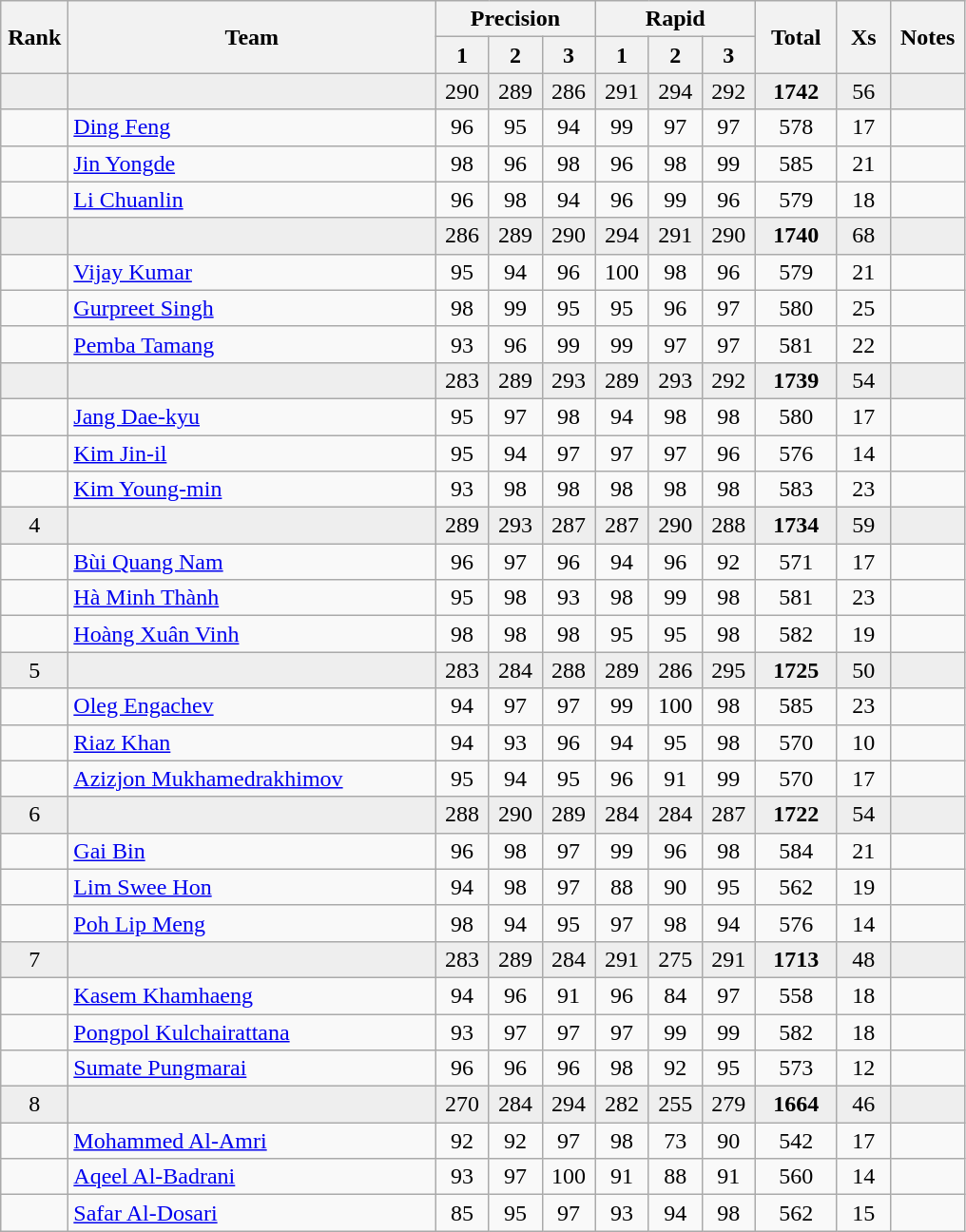<table class="wikitable" style="text-align:center">
<tr>
<th rowspan=2 width=40>Rank</th>
<th rowspan=2 width=250>Team</th>
<th colspan=3>Precision</th>
<th colspan=3>Rapid</th>
<th rowspan=2 width=50>Total</th>
<th rowspan=2 width=30>Xs</th>
<th rowspan=2 width=45>Notes</th>
</tr>
<tr>
<th width=30>1</th>
<th width=30>2</th>
<th width=30>3</th>
<th width=30>1</th>
<th width=30>2</th>
<th width=30>3</th>
</tr>
<tr bgcolor=eeeeee>
<td></td>
<td align=left></td>
<td>290</td>
<td>289</td>
<td>286</td>
<td>291</td>
<td>294</td>
<td>292</td>
<td><strong>1742</strong></td>
<td>56</td>
<td></td>
</tr>
<tr>
<td></td>
<td align=left><a href='#'>Ding Feng</a></td>
<td>96</td>
<td>95</td>
<td>94</td>
<td>99</td>
<td>97</td>
<td>97</td>
<td>578</td>
<td>17</td>
<td></td>
</tr>
<tr>
<td></td>
<td align=left><a href='#'>Jin Yongde</a></td>
<td>98</td>
<td>96</td>
<td>98</td>
<td>96</td>
<td>98</td>
<td>99</td>
<td>585</td>
<td>21</td>
<td></td>
</tr>
<tr>
<td></td>
<td align=left><a href='#'>Li Chuanlin</a></td>
<td>96</td>
<td>98</td>
<td>94</td>
<td>96</td>
<td>99</td>
<td>96</td>
<td>579</td>
<td>18</td>
<td></td>
</tr>
<tr bgcolor=eeeeee>
<td></td>
<td align=left></td>
<td>286</td>
<td>289</td>
<td>290</td>
<td>294</td>
<td>291</td>
<td>290</td>
<td><strong>1740</strong></td>
<td>68</td>
<td></td>
</tr>
<tr>
<td></td>
<td align=left><a href='#'>Vijay Kumar</a></td>
<td>95</td>
<td>94</td>
<td>96</td>
<td>100</td>
<td>98</td>
<td>96</td>
<td>579</td>
<td>21</td>
<td></td>
</tr>
<tr>
<td></td>
<td align=left><a href='#'>Gurpreet Singh</a></td>
<td>98</td>
<td>99</td>
<td>95</td>
<td>95</td>
<td>96</td>
<td>97</td>
<td>580</td>
<td>25</td>
<td></td>
</tr>
<tr>
<td></td>
<td align=left><a href='#'>Pemba Tamang</a></td>
<td>93</td>
<td>96</td>
<td>99</td>
<td>99</td>
<td>97</td>
<td>97</td>
<td>581</td>
<td>22</td>
<td></td>
</tr>
<tr bgcolor=eeeeee>
<td></td>
<td align=left></td>
<td>283</td>
<td>289</td>
<td>293</td>
<td>289</td>
<td>293</td>
<td>292</td>
<td><strong>1739</strong></td>
<td>54</td>
<td></td>
</tr>
<tr>
<td></td>
<td align=left><a href='#'>Jang Dae-kyu</a></td>
<td>95</td>
<td>97</td>
<td>98</td>
<td>94</td>
<td>98</td>
<td>98</td>
<td>580</td>
<td>17</td>
<td></td>
</tr>
<tr>
<td></td>
<td align=left><a href='#'>Kim Jin-il</a></td>
<td>95</td>
<td>94</td>
<td>97</td>
<td>97</td>
<td>97</td>
<td>96</td>
<td>576</td>
<td>14</td>
<td></td>
</tr>
<tr>
<td></td>
<td align=left><a href='#'>Kim Young-min</a></td>
<td>93</td>
<td>98</td>
<td>98</td>
<td>98</td>
<td>98</td>
<td>98</td>
<td>583</td>
<td>23</td>
<td></td>
</tr>
<tr bgcolor=eeeeee>
<td>4</td>
<td align=left></td>
<td>289</td>
<td>293</td>
<td>287</td>
<td>287</td>
<td>290</td>
<td>288</td>
<td><strong>1734</strong></td>
<td>59</td>
<td></td>
</tr>
<tr>
<td></td>
<td align=left><a href='#'>Bùi Quang Nam</a></td>
<td>96</td>
<td>97</td>
<td>96</td>
<td>94</td>
<td>96</td>
<td>92</td>
<td>571</td>
<td>17</td>
<td></td>
</tr>
<tr>
<td></td>
<td align=left><a href='#'>Hà Minh Thành</a></td>
<td>95</td>
<td>98</td>
<td>93</td>
<td>98</td>
<td>99</td>
<td>98</td>
<td>581</td>
<td>23</td>
<td></td>
</tr>
<tr>
<td></td>
<td align=left><a href='#'>Hoàng Xuân Vinh</a></td>
<td>98</td>
<td>98</td>
<td>98</td>
<td>95</td>
<td>95</td>
<td>98</td>
<td>582</td>
<td>19</td>
<td></td>
</tr>
<tr bgcolor=eeeeee>
<td>5</td>
<td align=left></td>
<td>283</td>
<td>284</td>
<td>288</td>
<td>289</td>
<td>286</td>
<td>295</td>
<td><strong>1725</strong></td>
<td>50</td>
<td></td>
</tr>
<tr>
<td></td>
<td align=left><a href='#'>Oleg Engachev</a></td>
<td>94</td>
<td>97</td>
<td>97</td>
<td>99</td>
<td>100</td>
<td>98</td>
<td>585</td>
<td>23</td>
<td></td>
</tr>
<tr>
<td></td>
<td align=left><a href='#'>Riaz Khan</a></td>
<td>94</td>
<td>93</td>
<td>96</td>
<td>94</td>
<td>95</td>
<td>98</td>
<td>570</td>
<td>10</td>
<td></td>
</tr>
<tr>
<td></td>
<td align=left><a href='#'>Azizjon Mukhamedrakhimov</a></td>
<td>95</td>
<td>94</td>
<td>95</td>
<td>96</td>
<td>91</td>
<td>99</td>
<td>570</td>
<td>17</td>
<td></td>
</tr>
<tr bgcolor=eeeeee>
<td>6</td>
<td align=left></td>
<td>288</td>
<td>290</td>
<td>289</td>
<td>284</td>
<td>284</td>
<td>287</td>
<td><strong>1722</strong></td>
<td>54</td>
<td></td>
</tr>
<tr>
<td></td>
<td align=left><a href='#'>Gai Bin</a></td>
<td>96</td>
<td>98</td>
<td>97</td>
<td>99</td>
<td>96</td>
<td>98</td>
<td>584</td>
<td>21</td>
<td></td>
</tr>
<tr>
<td></td>
<td align=left><a href='#'>Lim Swee Hon</a></td>
<td>94</td>
<td>98</td>
<td>97</td>
<td>88</td>
<td>90</td>
<td>95</td>
<td>562</td>
<td>19</td>
<td></td>
</tr>
<tr>
<td></td>
<td align=left><a href='#'>Poh Lip Meng</a></td>
<td>98</td>
<td>94</td>
<td>95</td>
<td>97</td>
<td>98</td>
<td>94</td>
<td>576</td>
<td>14</td>
<td></td>
</tr>
<tr bgcolor=eeeeee>
<td>7</td>
<td align=left></td>
<td>283</td>
<td>289</td>
<td>284</td>
<td>291</td>
<td>275</td>
<td>291</td>
<td><strong>1713</strong></td>
<td>48</td>
<td></td>
</tr>
<tr>
<td></td>
<td align=left><a href='#'>Kasem Khamhaeng</a></td>
<td>94</td>
<td>96</td>
<td>91</td>
<td>96</td>
<td>84</td>
<td>97</td>
<td>558</td>
<td>18</td>
<td></td>
</tr>
<tr>
<td></td>
<td align=left><a href='#'>Pongpol Kulchairattana</a></td>
<td>93</td>
<td>97</td>
<td>97</td>
<td>97</td>
<td>99</td>
<td>99</td>
<td>582</td>
<td>18</td>
<td></td>
</tr>
<tr>
<td></td>
<td align=left><a href='#'>Sumate Pungmarai</a></td>
<td>96</td>
<td>96</td>
<td>96</td>
<td>98</td>
<td>92</td>
<td>95</td>
<td>573</td>
<td>12</td>
<td></td>
</tr>
<tr bgcolor=eeeeee>
<td>8</td>
<td align=left></td>
<td>270</td>
<td>284</td>
<td>294</td>
<td>282</td>
<td>255</td>
<td>279</td>
<td><strong>1664</strong></td>
<td>46</td>
<td></td>
</tr>
<tr>
<td></td>
<td align=left><a href='#'>Mohammed Al-Amri</a></td>
<td>92</td>
<td>92</td>
<td>97</td>
<td>98</td>
<td>73</td>
<td>90</td>
<td>542</td>
<td>17</td>
<td></td>
</tr>
<tr>
<td></td>
<td align=left><a href='#'>Aqeel Al-Badrani</a></td>
<td>93</td>
<td>97</td>
<td>100</td>
<td>91</td>
<td>88</td>
<td>91</td>
<td>560</td>
<td>14</td>
<td></td>
</tr>
<tr>
<td></td>
<td align=left><a href='#'>Safar Al-Dosari</a></td>
<td>85</td>
<td>95</td>
<td>97</td>
<td>93</td>
<td>94</td>
<td>98</td>
<td>562</td>
<td>15</td>
<td></td>
</tr>
</table>
